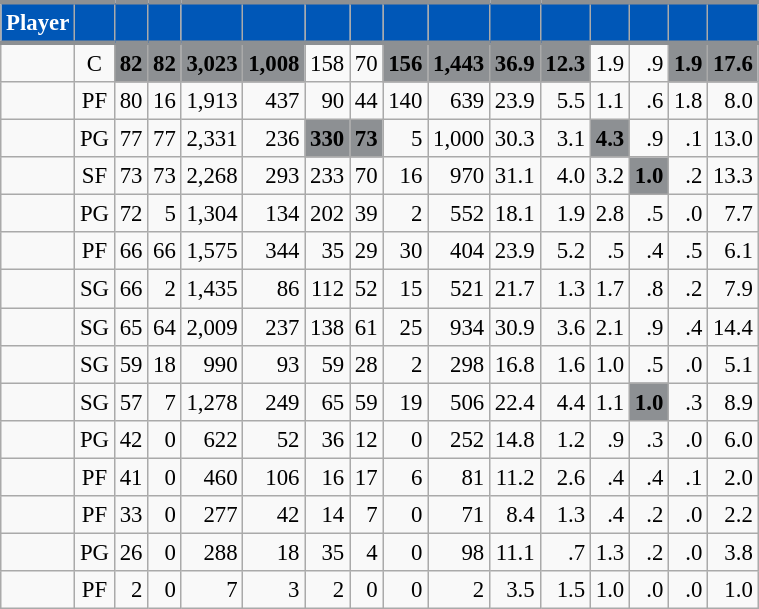<table class="wikitable sortable" style="font-size: 95%; text-align:right;">
<tr>
<th style="background:#0057B7; color:#FFFFFF; border-top:#8D9093 3px solid; border-bottom:#8D9093 3px solid;">Player</th>
<th style="background:#0057B7; color:#FFFFFF; border-top:#8D9093 3px solid; border-bottom:#8D9093 3px solid;"></th>
<th style="background:#0057B7; color:#FFFFFF; border-top:#8D9093 3px solid; border-bottom:#8D9093 3px solid;"></th>
<th style="background:#0057B7; color:#FFFFFF; border-top:#8D9093 3px solid; border-bottom:#8D9093 3px solid;"></th>
<th style="background:#0057B7; color:#FFFFFF; border-top:#8D9093 3px solid; border-bottom:#8D9093 3px solid;"></th>
<th style="background:#0057B7; color:#FFFFFF; border-top:#8D9093 3px solid; border-bottom:#8D9093 3px solid;"></th>
<th style="background:#0057B7; color:#FFFFFF; border-top:#8D9093 3px solid; border-bottom:#8D9093 3px solid;"></th>
<th style="background:#0057B7; color:#FFFFFF; border-top:#8D9093 3px solid; border-bottom:#8D9093 3px solid;"></th>
<th style="background:#0057B7; color:#FFFFFF; border-top:#8D9093 3px solid; border-bottom:#8D9093 3px solid;"></th>
<th style="background:#0057B7; color:#FFFFFF; border-top:#8D9093 3px solid; border-bottom:#8D9093 3px solid;"></th>
<th style="background:#0057B7; color:#FFFFFF; border-top:#8D9093 3px solid; border-bottom:#8D9093 3px solid;"></th>
<th style="background:#0057B7; color:#FFFFFF; border-top:#8D9093 3px solid; border-bottom:#8D9093 3px solid;"></th>
<th style="background:#0057B7; color:#FFFFFF; border-top:#8D9093 3px solid; border-bottom:#8D9093 3px solid;"></th>
<th style="background:#0057B7; color:#FFFFFF; border-top:#8D9093 3px solid; border-bottom:#8D9093 3px solid;"></th>
<th style="background:#0057B7; color:#FFFFFF; border-top:#8D9093 3px solid; border-bottom:#8D9093 3px solid;"></th>
<th style="background:#0057B7; color:#FFFFFF; border-top:#8D9093 3px solid; border-bottom:#8D9093 3px solid;"></th>
</tr>
<tr>
<td style="text-align:left;"></td>
<td style="text-align:center;">C</td>
<td style="background:#8D9093; color:#010101;"><strong>82</strong></td>
<td style="background:#8D9093; color:#010101;"><strong>82</strong></td>
<td style="background:#8D9093; color:#010101;"><strong>3,023</strong></td>
<td style="background:#8D9093; color:#010101;"><strong>1,008</strong></td>
<td>158</td>
<td>70</td>
<td style="background:#8D9093; color:#010101;"><strong>156</strong></td>
<td style="background:#8D9093; color:#010101;"><strong>1,443</strong></td>
<td style="background:#8D9093; color:#010101;"><strong>36.9</strong></td>
<td style="background:#8D9093; color:#010101;"><strong>12.3</strong></td>
<td>1.9</td>
<td>.9</td>
<td style="background:#8D9093; color:#010101;"><strong>1.9</strong></td>
<td style="background:#8D9093; color:#010101;"><strong>17.6</strong></td>
</tr>
<tr>
<td style="text-align:left;"></td>
<td style="text-align:center;">PF</td>
<td>80</td>
<td>16</td>
<td>1,913</td>
<td>437</td>
<td>90</td>
<td>44</td>
<td>140</td>
<td>639</td>
<td>23.9</td>
<td>5.5</td>
<td>1.1</td>
<td>.6</td>
<td>1.8</td>
<td>8.0</td>
</tr>
<tr>
<td style="text-align:left;"></td>
<td style="text-align:center;">PG</td>
<td>77</td>
<td>77</td>
<td>2,331</td>
<td>236</td>
<td style="background:#8D9093; color:#010101;"><strong>330</strong></td>
<td style="background:#8D9093; color:#010101;"><strong>73</strong></td>
<td>5</td>
<td>1,000</td>
<td>30.3</td>
<td>3.1</td>
<td style="background:#8D9093; color:#010101;"><strong>4.3</strong></td>
<td>.9</td>
<td>.1</td>
<td>13.0</td>
</tr>
<tr>
<td style="text-align:left;"></td>
<td style="text-align:center;">SF</td>
<td>73</td>
<td>73</td>
<td>2,268</td>
<td>293</td>
<td>233</td>
<td>70</td>
<td>16</td>
<td>970</td>
<td>31.1</td>
<td>4.0</td>
<td>3.2</td>
<td style="background:#8D9093; color:#010101;"><strong>1.0</strong></td>
<td>.2</td>
<td>13.3</td>
</tr>
<tr>
<td style="text-align:left;"></td>
<td style="text-align:center;">PG</td>
<td>72</td>
<td>5</td>
<td>1,304</td>
<td>134</td>
<td>202</td>
<td>39</td>
<td>2</td>
<td>552</td>
<td>18.1</td>
<td>1.9</td>
<td>2.8</td>
<td>.5</td>
<td>.0</td>
<td>7.7</td>
</tr>
<tr>
<td style="text-align:left;"></td>
<td style="text-align:center;">PF</td>
<td>66</td>
<td>66</td>
<td>1,575</td>
<td>344</td>
<td>35</td>
<td>29</td>
<td>30</td>
<td>404</td>
<td>23.9</td>
<td>5.2</td>
<td>.5</td>
<td>.4</td>
<td>.5</td>
<td>6.1</td>
</tr>
<tr>
<td style="text-align:left;"></td>
<td style="text-align:center;">SG</td>
<td>66</td>
<td>2</td>
<td>1,435</td>
<td>86</td>
<td>112</td>
<td>52</td>
<td>15</td>
<td>521</td>
<td>21.7</td>
<td>1.3</td>
<td>1.7</td>
<td>.8</td>
<td>.2</td>
<td>7.9</td>
</tr>
<tr>
<td style="text-align:left;"></td>
<td style="text-align:center;">SG</td>
<td>65</td>
<td>64</td>
<td>2,009</td>
<td>237</td>
<td>138</td>
<td>61</td>
<td>25</td>
<td>934</td>
<td>30.9</td>
<td>3.6</td>
<td>2.1</td>
<td>.9</td>
<td>.4</td>
<td>14.4</td>
</tr>
<tr>
<td style="text-align:left;"></td>
<td style="text-align:center;">SG</td>
<td>59</td>
<td>18</td>
<td>990</td>
<td>93</td>
<td>59</td>
<td>28</td>
<td>2</td>
<td>298</td>
<td>16.8</td>
<td>1.6</td>
<td>1.0</td>
<td>.5</td>
<td>.0</td>
<td>5.1</td>
</tr>
<tr>
<td style="text-align:left;"></td>
<td style="text-align:center;">SG</td>
<td>57</td>
<td>7</td>
<td>1,278</td>
<td>249</td>
<td>65</td>
<td>59</td>
<td>19</td>
<td>506</td>
<td>22.4</td>
<td>4.4</td>
<td>1.1</td>
<td style="background:#8D9093; color:#010101;"><strong>1.0</strong></td>
<td>.3</td>
<td>8.9</td>
</tr>
<tr>
<td style="text-align:left;"></td>
<td style="text-align:center;">PG</td>
<td>42</td>
<td>0</td>
<td>622</td>
<td>52</td>
<td>36</td>
<td>12</td>
<td>0</td>
<td>252</td>
<td>14.8</td>
<td>1.2</td>
<td>.9</td>
<td>.3</td>
<td>.0</td>
<td>6.0</td>
</tr>
<tr>
<td style="text-align:left;"></td>
<td style="text-align:center;">PF</td>
<td>41</td>
<td>0</td>
<td>460</td>
<td>106</td>
<td>16</td>
<td>17</td>
<td>6</td>
<td>81</td>
<td>11.2</td>
<td>2.6</td>
<td>.4</td>
<td>.4</td>
<td>.1</td>
<td>2.0</td>
</tr>
<tr>
<td style="text-align:left;"></td>
<td style="text-align:center;">PF</td>
<td>33</td>
<td>0</td>
<td>277</td>
<td>42</td>
<td>14</td>
<td>7</td>
<td>0</td>
<td>71</td>
<td>8.4</td>
<td>1.3</td>
<td>.4</td>
<td>.2</td>
<td>.0</td>
<td>2.2</td>
</tr>
<tr>
<td style="text-align:left;"></td>
<td style="text-align:center;">PG</td>
<td>26</td>
<td>0</td>
<td>288</td>
<td>18</td>
<td>35</td>
<td>4</td>
<td>0</td>
<td>98</td>
<td>11.1</td>
<td>.7</td>
<td>1.3</td>
<td>.2</td>
<td>.0</td>
<td>3.8</td>
</tr>
<tr>
<td style="text-align:left;"></td>
<td style="text-align:center;">PF</td>
<td>2</td>
<td>0</td>
<td>7</td>
<td>3</td>
<td>2</td>
<td>0</td>
<td>0</td>
<td>2</td>
<td>3.5</td>
<td>1.5</td>
<td>1.0</td>
<td>.0</td>
<td>.0</td>
<td>1.0</td>
</tr>
</table>
